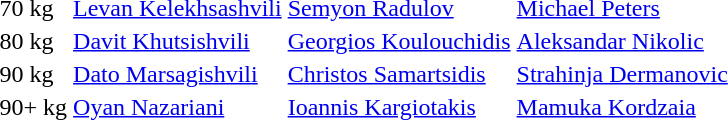<table>
<tr>
<td>70 kg</td>
<td> <a href='#'>Levan Kelekhsashvili</a></td>
<td> <a href='#'>Semyon Radulov</a></td>
<td> <a href='#'>Michael Peters</a></td>
</tr>
<tr>
<td>80 kg</td>
<td> <a href='#'>Davit Khutsishvili</a></td>
<td> <a href='#'>Georgios Koulouchidis</a></td>
<td> <a href='#'>Aleksandar Nikolic</a></td>
</tr>
<tr>
<td>90 kg</td>
<td> <a href='#'>Dato Marsagishvili</a></td>
<td> <a href='#'>Christos Samartsidis</a></td>
<td> <a href='#'>Strahinja Dermanovic</a></td>
</tr>
<tr>
<td>90+ kg</td>
<td> <a href='#'>Oyan Nazariani</a></td>
<td> <a href='#'>Ioannis Kargiotakis</a></td>
<td> <a href='#'>Mamuka Kordzaia</a></td>
</tr>
</table>
